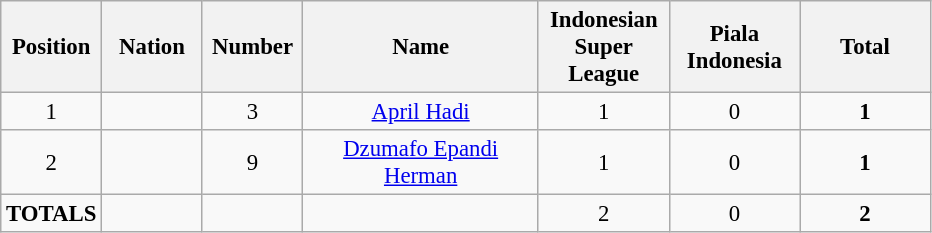<table class="wikitable" style="font-size: 95%; text-align: center;">
<tr>
<th width=60>Position</th>
<th width=60>Nation</th>
<th width=60>Number</th>
<th width=150>Name</th>
<th width=80>Indonesian Super League</th>
<th width=80>Piala Indonesia</th>
<th width=80>Total</th>
</tr>
<tr>
<td>1</td>
<td></td>
<td>3</td>
<td><a href='#'>April Hadi</a></td>
<td>1</td>
<td>0</td>
<td><strong>1</strong></td>
</tr>
<tr>
<td>2</td>
<td></td>
<td>9</td>
<td><a href='#'>Dzumafo Epandi Herman</a></td>
<td>1</td>
<td>0</td>
<td><strong>1</strong></td>
</tr>
<tr>
<td><strong>TOTALS</strong></td>
<td></td>
<td></td>
<td></td>
<td>2</td>
<td>0</td>
<td><strong>2</strong></td>
</tr>
</table>
